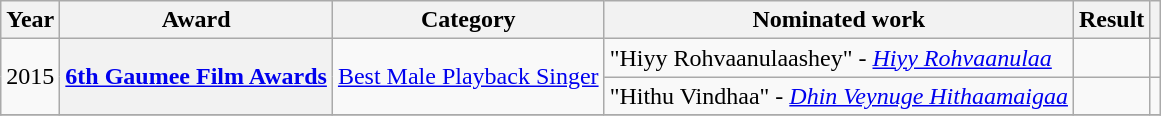<table class="wikitable plainrowheaders sortable">
<tr>
<th scope="col">Year</th>
<th scope="col">Award</th>
<th scope="col">Category</th>
<th scope="col">Nominated work</th>
<th scope="col">Result</th>
<th scope="col" class="unsortable"></th>
</tr>
<tr>
<td rowspan="2">2015</td>
<th scope="row" rowspan="2"><a href='#'>6th Gaumee Film Awards</a></th>
<td rowspan="2"><a href='#'>Best Male Playback Singer</a></td>
<td>"Hiyy Rohvaanulaashey" - <em><a href='#'>Hiyy Rohvaanulaa</a></em></td>
<td></td>
<td style="text-align:center;"></td>
</tr>
<tr>
<td>"Hithu Vindhaa" - <em><a href='#'>Dhin Veynuge Hithaamaigaa</a></em></td>
<td></td>
<td style="text-align:center;"></td>
</tr>
<tr>
</tr>
</table>
